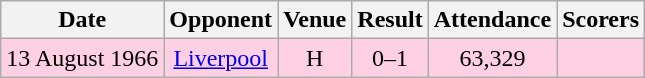<table class="wikitable sortable" style="font-size:100%; text-align:center">
<tr>
<th>Date</th>
<th>Opponent</th>
<th>Venue</th>
<th>Result</th>
<th>Attendance</th>
<th>Scorers</th>
</tr>
<tr style="background-color: #ffd0e3;">
<td>13 August 1966</td>
<td><a href='#'>Liverpool</a></td>
<td>H</td>
<td>0–1</td>
<td>63,329</td>
<td></td>
</tr>
</table>
